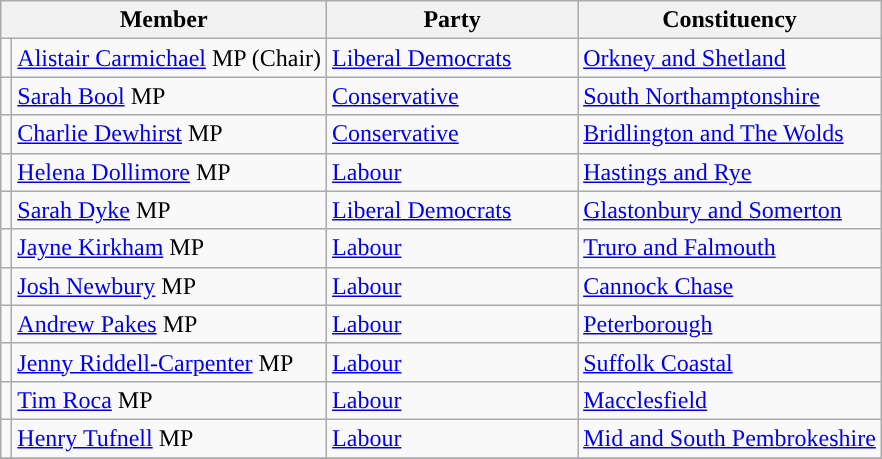<table class="wikitable">
<tr>
<th colspan="2" width="160px" valign="top">Member</th>
<th width="160px" valign="top">Party</th>
<th valign="top">Constituency</th>
</tr>
<tr>
<td></td>
<td><a href='#'>Alistair Carmichael</a> MP (Chair)</td>
<td><a href='#'>Liberal Democrats</a></td>
<td><a href='#'>Orkney and Shetland</a></td>
</tr>
<tr>
<td></td>
<td><a href='#'>Sarah Bool</a> MP</td>
<td><a href='#'>Conservative</a></td>
<td><a href='#'>South Northamptonshire</a></td>
</tr>
<tr>
<td></td>
<td><a href='#'>Charlie Dewhirst</a> MP</td>
<td><a href='#'>Conservative</a></td>
<td><a href='#'>Bridlington and The Wolds</a></td>
</tr>
<tr>
<td style="color:inherit;background:"></td>
<td><a href='#'>Helena Dollimore</a> MP</td>
<td><a href='#'>Labour</a></td>
<td><a href='#'>Hastings and Rye</a></td>
</tr>
<tr>
<td></td>
<td><a href='#'>Sarah Dyke</a> MP</td>
<td><a href='#'>Liberal Democrats</a></td>
<td><a href='#'>Glastonbury and Somerton</a></td>
</tr>
<tr>
<td style="color:inherit;background:"></td>
<td><a href='#'>Jayne Kirkham</a> MP</td>
<td><a href='#'>Labour</a></td>
<td><a href='#'>Truro and Falmouth</a></td>
</tr>
<tr>
<td style="color:inherit;background:"></td>
<td><a href='#'>Josh Newbury</a> MP</td>
<td><a href='#'>Labour</a></td>
<td><a href='#'>Cannock Chase</a></td>
</tr>
<tr>
<td style="color:inherit;background:"></td>
<td><a href='#'>Andrew Pakes</a> MP</td>
<td><a href='#'>Labour</a></td>
<td><a href='#'>Peterborough</a></td>
</tr>
<tr>
<td style="color:inherit;background:"></td>
<td><a href='#'>Jenny Riddell-Carpenter</a> MP</td>
<td><a href='#'>Labour</a></td>
<td><a href='#'>Suffolk Coastal</a></td>
</tr>
<tr>
<td style="color:inherit;background:"></td>
<td><a href='#'>Tim Roca</a> MP</td>
<td><a href='#'>Labour</a></td>
<td><a href='#'>Macclesfield</a></td>
</tr>
<tr>
<td style="color:inherit;background:"></td>
<td><a href='#'>Henry Tufnell</a> MP</td>
<td><a href='#'>Labour</a></td>
<td><a href='#'>Mid and South Pembrokeshire</a></td>
</tr>
<tr>
</tr>
</table>
